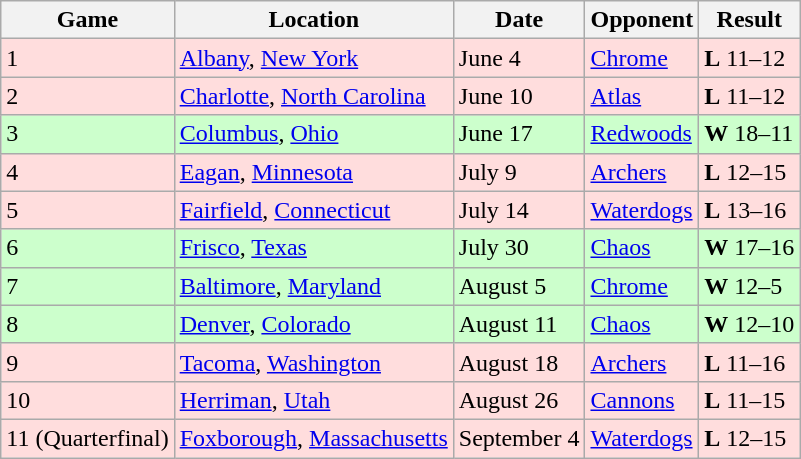<table class="wikitable">
<tr>
<th>Game</th>
<th>Location</th>
<th>Date</th>
<th>Opponent</th>
<th>Result</th>
</tr>
<tr bgcolor="#FFDDDD">
<td>1</td>
<td><a href='#'>Albany</a>, <a href='#'>New York</a></td>
<td>June 4</td>
<td><a href='#'>Chrome</a></td>
<td><strong>L</strong> 11–12</td>
</tr>
<tr bgcolor="#FFDDDD">
<td>2</td>
<td><a href='#'>Charlotte</a>, <a href='#'>North Carolina</a></td>
<td>June 10</td>
<td><a href='#'>Atlas</a></td>
<td><strong>L</strong> 11–12</td>
</tr>
<tr bgcolor="#CCFFCC">
<td>3</td>
<td><a href='#'>Columbus</a>, <a href='#'>Ohio</a></td>
<td>June 17</td>
<td><a href='#'>Redwoods</a></td>
<td><strong>W</strong> 18–11</td>
</tr>
<tr bgcolor="#FFDDDD">
<td>4</td>
<td><a href='#'>Eagan</a>, <a href='#'>Minnesota</a></td>
<td>July 9</td>
<td><a href='#'>Archers</a></td>
<td><strong>L</strong> 12–15</td>
</tr>
<tr bgcolor="#FFDDDD">
<td>5</td>
<td><a href='#'>Fairfield</a>, <a href='#'>Connecticut</a></td>
<td>July 14</td>
<td><a href='#'>Waterdogs</a></td>
<td><strong>L</strong> 13–16</td>
</tr>
<tr bgcolor="#CCFFCC">
<td>6</td>
<td><a href='#'>Frisco</a>, <a href='#'>Texas</a></td>
<td>July 30</td>
<td><a href='#'>Chaos</a></td>
<td><strong>W</strong> 17–16</td>
</tr>
<tr bgcolor="#CCFFCC">
<td>7</td>
<td><a href='#'>Baltimore</a>, <a href='#'>Maryland</a></td>
<td>August 5</td>
<td><a href='#'>Chrome</a></td>
<td><strong>W</strong> 12–5</td>
</tr>
<tr bgcolor="#CCFFCC">
<td>8</td>
<td><a href='#'>Denver</a>, <a href='#'>Colorado</a></td>
<td>August 11</td>
<td><a href='#'>Chaos</a></td>
<td><strong>W</strong> 12–10</td>
</tr>
<tr bgcolor="#FFDDDD">
<td>9</td>
<td><a href='#'>Tacoma</a>, <a href='#'>Washington</a></td>
<td>August 18</td>
<td><a href='#'>Archers</a></td>
<td><strong>L</strong> 11–16</td>
</tr>
<tr bgcolor="#FFDDDD">
<td>10</td>
<td><a href='#'>Herriman</a>, <a href='#'>Utah</a></td>
<td>August 26</td>
<td><a href='#'>Cannons</a></td>
<td><strong>L</strong> 11–15</td>
</tr>
<tr bgcolor="#FFDDDD">
<td>11 (Quarterfinal)</td>
<td><a href='#'>Foxborough</a>, <a href='#'>Massachusetts</a></td>
<td>September 4</td>
<td><a href='#'>Waterdogs</a></td>
<td><strong>L</strong> 12–15</td>
</tr>
</table>
